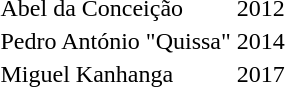<table border="0">
<tr>
<td>Abel da Conceição</td>
<td>2012</td>
</tr>
<tr>
<td>Pedro António "Quissa"</td>
<td>2014</td>
</tr>
<tr>
<td>Miguel Kanhanga</td>
<td>2017</td>
</tr>
<tr>
</tr>
</table>
